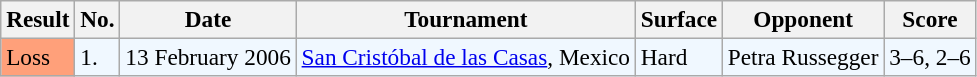<table class="sortable wikitable" style=font-size:97%>
<tr>
<th>Result</th>
<th>No.</th>
<th>Date</th>
<th>Tournament</th>
<th>Surface</th>
<th>Opponent</th>
<th>Score</th>
</tr>
<tr style="background:#f0f8ff;">
<td style="background:#ffa07a;">Loss</td>
<td>1.</td>
<td>13 February 2006</td>
<td><a href='#'>San Cristóbal de las Casas</a>, Mexico</td>
<td>Hard</td>
<td> Petra Russegger</td>
<td>3–6, 2–6</td>
</tr>
</table>
